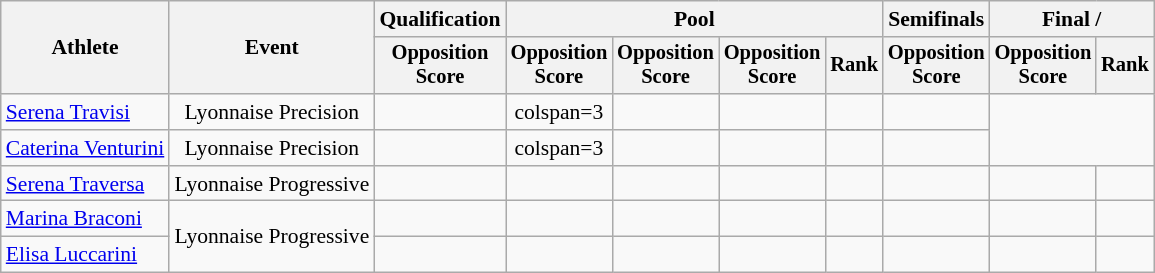<table class=wikitable style="font-size:90%">
<tr>
<th rowspan="2">Athlete</th>
<th rowspan="2">Event</th>
<th colspan=>Qualification</th>
<th colspan="4">Pool</th>
<th>Semifinals</th>
<th colspan="2">Final / </th>
</tr>
<tr style="font-size:95%">
<th>Opposition<br>Score</th>
<th>Opposition<br>Score</th>
<th>Opposition<br>Score</th>
<th>Opposition<br>Score</th>
<th>Rank</th>
<th>Opposition<br>Score</th>
<th>Opposition<br>Score</th>
<th>Rank</th>
</tr>
<tr align=center>
<td align=left><a href='#'>Serena Travisi</a></td>
<td>Lyonnaise Precision</td>
<td></td>
<td>colspan=3 </td>
<td></td>
<td></td>
<td></td>
<td></td>
</tr>
<tr align=center>
<td align=left><a href='#'>Caterina Venturini</a></td>
<td>Lyonnaise Precision</td>
<td></td>
<td>colspan=3 </td>
<td></td>
<td></td>
<td></td>
<td></td>
</tr>
<tr align=center>
<td align=left><a href='#'>Serena Traversa</a></td>
<td>Lyonnaise Progressive</td>
<td></td>
<td></td>
<td></td>
<td></td>
<td></td>
<td></td>
<td></td>
<td></td>
</tr>
<tr align=center>
<td align=left><a href='#'>Marina Braconi</a></td>
<td rowspan=2>Lyonnaise Progressive</td>
<td></td>
<td></td>
<td></td>
<td></td>
<td></td>
<td></td>
<td></td>
<td></td>
</tr>
<tr align=center>
<td align=left><a href='#'>Elisa Luccarini</a></td>
<td></td>
<td></td>
<td></td>
<td></td>
<td></td>
<td></td>
<td></td>
<td></td>
</tr>
</table>
